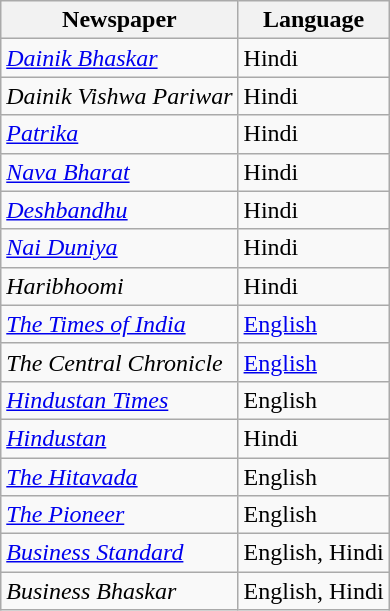<table class="wikitable sortable">
<tr>
<th>Newspaper</th>
<th>Language</th>
</tr>
<tr>
<td><em><a href='#'>Dainik Bhaskar</a></em></td>
<td>Hindi</td>
</tr>
<tr>
<td><em>Dainik Vishwa Pariwar</em></td>
<td>Hindi</td>
</tr>
<tr>
<td><em><a href='#'>Patrika</a></em></td>
<td>Hindi</td>
</tr>
<tr>
<td><em><a href='#'>Nava Bharat</a></em></td>
<td>Hindi</td>
</tr>
<tr>
<td><em><a href='#'>Deshbandhu</a></em></td>
<td>Hindi</td>
</tr>
<tr>
<td><em><a href='#'>Nai Duniya</a></em></td>
<td>Hindi</td>
</tr>
<tr>
<td><em>Haribhoomi</em></td>
<td>Hindi</td>
</tr>
<tr>
<td><em><a href='#'>The Times of India</a></em></td>
<td><a href='#'>English</a></td>
</tr>
<tr>
<td><em>The Central Chronicle</em></td>
<td><a href='#'>English</a></td>
</tr>
<tr>
<td><em><a href='#'>Hindustan Times</a></em></td>
<td>English</td>
</tr>
<tr>
<td><em><a href='#'>Hindustan</a></em></td>
<td>Hindi</td>
</tr>
<tr>
<td><em><a href='#'>The Hitavada</a></em></td>
<td>English</td>
</tr>
<tr>
<td><em><a href='#'>The Pioneer</a></em></td>
<td>English</td>
</tr>
<tr>
<td><em><a href='#'>Business Standard</a></em></td>
<td>English, Hindi</td>
</tr>
<tr>
<td><em>Business Bhaskar</em></td>
<td>English, Hindi</td>
</tr>
</table>
